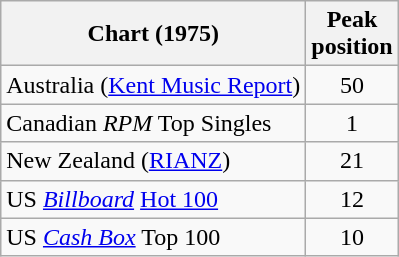<table class="wikitable sortable">
<tr>
<th>Chart (1975)</th>
<th>Peak<br>position</th>
</tr>
<tr>
<td>Australia (<a href='#'>Kent Music Report</a>)</td>
<td style="text-align:center;">50</td>
</tr>
<tr>
<td>Canadian <em>RPM</em> Top Singles</td>
<td style="text-align:center;">1</td>
</tr>
<tr>
<td>New Zealand (<a href='#'>RIANZ</a>)</td>
<td style="text-align:center;">21</td>
</tr>
<tr>
<td>US <em><a href='#'>Billboard</a></em> <a href='#'>Hot 100</a></td>
<td style="text-align:center;">12</td>
</tr>
<tr>
<td>US <a href='#'><em>Cash Box</em></a> Top 100</td>
<td align="center">10</td>
</tr>
</table>
